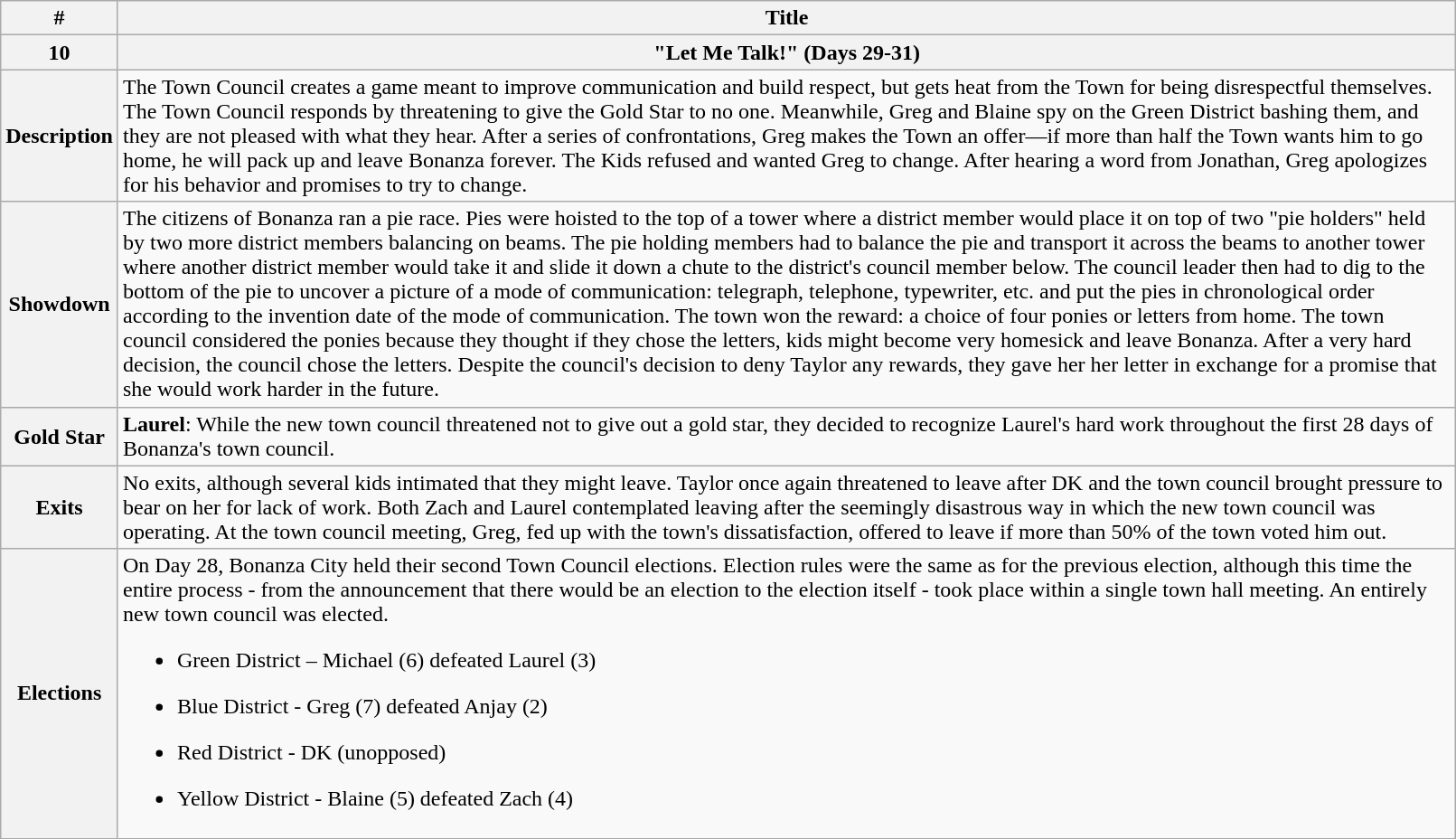<table class="wikitable" width="85%">
<tr>
<th>#</th>
<th>Title</th>
</tr>
<tr>
<th>10</th>
<th>"Let Me Talk!" (Days 29-31)</th>
</tr>
<tr>
<th>Description</th>
<td>The Town Council creates a game meant to improve communication and build respect, but gets heat from the Town for being disrespectful themselves. The Town Council responds by threatening to give the Gold Star to no one. Meanwhile, Greg and Blaine spy on the Green District bashing them, and they are not pleased with what they hear. After a series of confrontations, Greg makes the Town an offer—if more than half the Town wants him to go home, he will pack up and leave Bonanza forever. The Kids refused and wanted Greg to change. After hearing a word from Jonathan, Greg apologizes for his behavior and promises to try to change.</td>
</tr>
<tr>
<th>Showdown</th>
<td>The citizens of Bonanza ran a pie race.  Pies were hoisted to the top of a tower where a district member would place it on top of two "pie holders" held by two more district members balancing on beams.  The pie holding members had to balance the pie and transport it across the beams to another tower where another district member would take it and slide it down a chute to the district's council member below.  The council leader then had to dig to the bottom of the pie to uncover a picture of a mode of communication: telegraph, telephone, typewriter, etc. and put the pies in chronological order according to the invention date of the mode of communication.  The town won the reward: a choice of four ponies or letters from home. The town council considered the ponies because they thought if they chose the letters, kids might become very homesick and leave Bonanza. After a very hard decision, the council chose the letters.  Despite the council's decision to deny Taylor any rewards, they gave her her letter in exchange for a promise that she would work harder in the future.</td>
</tr>
<tr>
<th>Gold Star</th>
<td><strong>Laurel</strong>: While the new town council threatened not to give out a gold star, they decided to recognize Laurel's hard work throughout the first 28 days of Bonanza's town council.</td>
</tr>
<tr>
<th>Exits</th>
<td>No exits, although several kids intimated that they might leave.  Taylor once again threatened to leave after DK and the town council brought pressure to bear on her for lack of work.  Both Zach and Laurel contemplated leaving after the seemingly disastrous way in which the new town council was operating.  At the town council meeting, Greg, fed up with the town's dissatisfaction, offered to leave if more than 50% of the town voted him out.</td>
</tr>
<tr>
<th>Elections</th>
<td>On Day 28, Bonanza City held their second Town Council elections. Election rules were the same as for the previous election, although this time the entire process - from the announcement that there would be an election to the election itself - took place within a single town hall meeting.  An entirely new town council was elected.<br><ul><li>Green District – Michael (6) defeated Laurel (3)</li></ul><ul><li>Blue District - Greg (7) defeated Anjay (2)</li></ul><ul><li>Red District - DK (unopposed)</li></ul><ul><li>Yellow District - Blaine (5) defeated Zach (4)</li></ul></td>
</tr>
</table>
